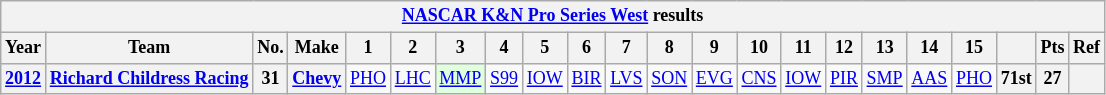<table class="wikitable" style="text-align:center; font-size:75%">
<tr>
<th colspan=23><a href='#'>NASCAR K&N Pro Series West</a> results</th>
</tr>
<tr>
<th>Year</th>
<th>Team</th>
<th>No.</th>
<th>Make</th>
<th>1</th>
<th>2</th>
<th>3</th>
<th>4</th>
<th>5</th>
<th>6</th>
<th>7</th>
<th>8</th>
<th>9</th>
<th>10</th>
<th>11</th>
<th>12</th>
<th>13</th>
<th>14</th>
<th>15</th>
<th></th>
<th>Pts</th>
<th>Ref</th>
</tr>
<tr>
<th><a href='#'>2012</a></th>
<th><a href='#'>Richard Childress Racing</a></th>
<th>31</th>
<th><a href='#'>Chevy</a></th>
<td><a href='#'>PHO</a></td>
<td><a href='#'>LHC</a></td>
<td style="background:#DFFFDF;"><a href='#'>MMP</a><br></td>
<td><a href='#'>S99</a></td>
<td><a href='#'>IOW</a></td>
<td><a href='#'>BIR</a></td>
<td><a href='#'>LVS</a></td>
<td><a href='#'>SON</a></td>
<td><a href='#'>EVG</a></td>
<td><a href='#'>CNS</a></td>
<td><a href='#'>IOW</a></td>
<td><a href='#'>PIR</a></td>
<td><a href='#'>SMP</a></td>
<td><a href='#'>AAS</a></td>
<td><a href='#'>PHO</a></td>
<th>71st</th>
<th>27</th>
<th></th>
</tr>
</table>
